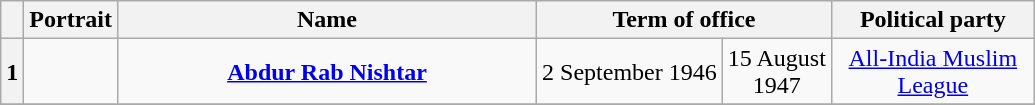<table class="wikitable" style="text-align:center">
<tr>
<th></th>
<th>Portrait</th>
<th style="width:17em">Name</th>
<th colspan="2">Term of office</th>
<th style="width:8em">Political party</th>
</tr>
<tr>
<th>1</th>
<td></td>
<td><strong><a href='#'>Abdur Rab Nishtar</a></strong></td>
<td>2 September 1946</td>
<td>15 August<br>1947</td>
<td><a href='#'>All-India Muslim League</a></td>
</tr>
<tr>
</tr>
</table>
